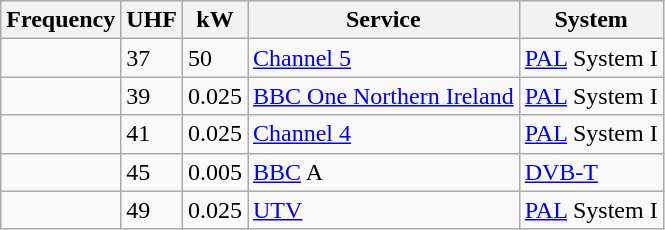<table class="wikitable sortable">
<tr>
<th>Frequency</th>
<th>UHF</th>
<th>kW</th>
<th>Service</th>
<th>System</th>
</tr>
<tr>
<td></td>
<td>37</td>
<td>50</td>
<td><a href='#'>Channel 5</a></td>
<td><a href='#'>PAL</a> System I</td>
</tr>
<tr>
<td></td>
<td>39</td>
<td>0.025</td>
<td><a href='#'>BBC One Northern Ireland</a></td>
<td><a href='#'>PAL</a> System I</td>
</tr>
<tr>
<td></td>
<td>41</td>
<td>0.025</td>
<td><a href='#'>Channel 4</a></td>
<td><a href='#'>PAL</a> System I</td>
</tr>
<tr>
<td></td>
<td>45</td>
<td>0.005</td>
<td><a href='#'>BBC</a> A</td>
<td><a href='#'>DVB-T</a></td>
</tr>
<tr>
<td></td>
<td>49</td>
<td>0.025</td>
<td><a href='#'>UTV</a></td>
<td><a href='#'>PAL</a> System I</td>
</tr>
</table>
